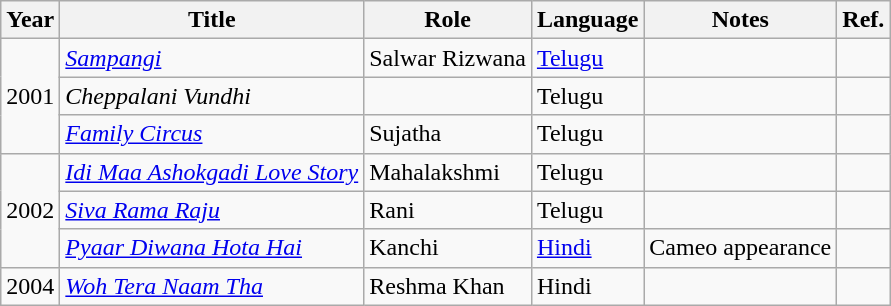<table class="wikitable sortable">
<tr>
<th>Year</th>
<th>Title</th>
<th>Role</th>
<th>Language</th>
<th class="unsortable">Notes</th>
<th class="unsortable">Ref.</th>
</tr>
<tr>
<td rowspan="3">2001</td>
<td><em><a href='#'>Sampangi</a></em></td>
<td>Salwar Rizwana</td>
<td><a href='#'>Telugu</a></td>
<td></td>
<td></td>
</tr>
<tr>
<td><em>Cheppalani Vundhi</em></td>
<td></td>
<td>Telugu</td>
<td></td>
<td></td>
</tr>
<tr>
<td><em><a href='#'>Family Circus</a></em></td>
<td>Sujatha</td>
<td>Telugu</td>
<td></td>
<td></td>
</tr>
<tr>
<td rowspan="3">2002</td>
<td><em><a href='#'>Idi Maa Ashokgadi Love Story</a></em></td>
<td>Mahalakshmi</td>
<td>Telugu</td>
<td></td>
<td></td>
</tr>
<tr>
<td><em><a href='#'>Siva Rama Raju</a></em></td>
<td>Rani</td>
<td>Telugu</td>
<td></td>
<td></td>
</tr>
<tr>
<td><em><a href='#'>Pyaar Diwana Hota Hai</a></em></td>
<td>Kanchi</td>
<td><a href='#'>Hindi</a></td>
<td>Cameo appearance</td>
<td></td>
</tr>
<tr>
<td>2004</td>
<td><em><a href='#'>Woh Tera Naam Tha</a></em></td>
<td>Reshma Khan</td>
<td>Hindi</td>
<td></td>
<td></td>
</tr>
</table>
